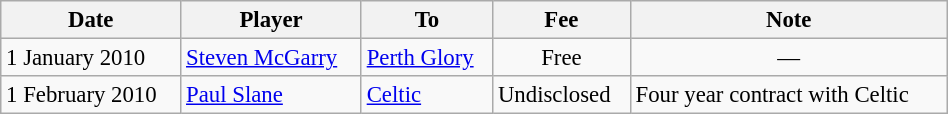<table class="wikitable" style="font-size:95%; width:50%">
<tr>
<th>Date</th>
<th>Player</th>
<th>To</th>
<th>Fee</th>
<th>Note</th>
</tr>
<tr>
<td>1 January 2010</td>
<td> <a href='#'>Steven McGarry</a></td>
<td> <a href='#'>Perth Glory</a></td>
<td align=center>Free</td>
<td align=center>—</td>
</tr>
<tr>
<td>1 February 2010</td>
<td> <a href='#'>Paul Slane</a></td>
<td> <a href='#'>Celtic</a></td>
<td>Undisclosed</td>
<td>Four year contract with Celtic</td>
</tr>
</table>
